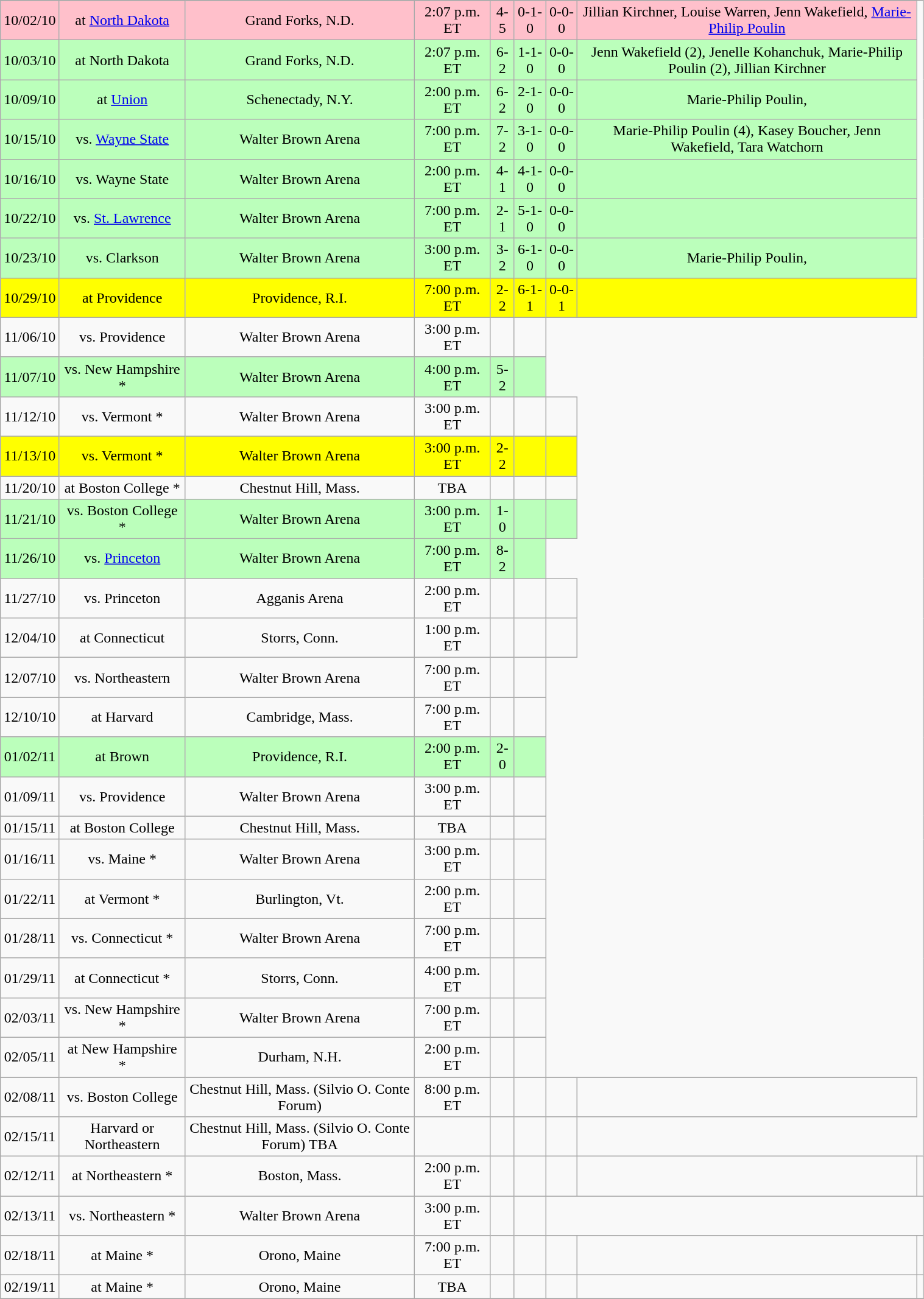<table class="wikitable" width="80%">
<tr align="center">
</tr>
<tr align="center" bgcolor="pink">
<td>10/02/10</td>
<td>at <a href='#'>North Dakota</a></td>
<td>Grand Forks, N.D.</td>
<td>2:07 p.m. ET</td>
<td>4-5</td>
<td>0-1-0</td>
<td>0-0-0</td>
<td>Jillian Kirchner, Louise Warren, Jenn Wakefield, <a href='#'>Marie-Philip Poulin</a></td>
</tr>
<tr align="center" bgcolor="bbffbb">
<td>10/03/10</td>
<td>at North Dakota</td>
<td>Grand Forks, N.D.</td>
<td>2:07 p.m. ET</td>
<td>6-2</td>
<td>1-1-0</td>
<td>0-0-0</td>
<td>Jenn Wakefield (2), Jenelle Kohanchuk, Marie-Philip Poulin (2), Jillian Kirchner</td>
</tr>
<tr align="center" bgcolor="bbffbb">
<td>10/09/10</td>
<td>at <a href='#'>Union</a></td>
<td>Schenectady, N.Y.</td>
<td>2:00 p.m. ET</td>
<td>6-2</td>
<td>2-1-0</td>
<td>0-0-0</td>
<td>Marie-Philip Poulin,</td>
</tr>
<tr align="center" bgcolor="bbffbb">
<td>10/15/10</td>
<td>vs. <a href='#'>Wayne State</a></td>
<td>Walter Brown Arena</td>
<td>7:00 p.m. ET</td>
<td>7-2</td>
<td>3-1-0</td>
<td>0-0-0</td>
<td>Marie-Philip Poulin (4), Kasey Boucher, Jenn Wakefield, Tara Watchorn</td>
</tr>
<tr align="center" bgcolor="bbffbb">
<td>10/16/10</td>
<td>vs. Wayne State</td>
<td>Walter Brown Arena</td>
<td>2:00 p.m. ET</td>
<td>4-1</td>
<td>4-1-0</td>
<td>0-0-0</td>
<td></td>
</tr>
<tr align="center" bgcolor="bbffbb">
<td>10/22/10</td>
<td>vs. <a href='#'>St. Lawrence</a></td>
<td>Walter Brown Arena</td>
<td>7:00 p.m. ET</td>
<td>2-1</td>
<td>5-1-0</td>
<td>0-0-0</td>
<td></td>
</tr>
<tr align="center" bgcolor="bbffbb">
<td>10/23/10</td>
<td>vs. Clarkson</td>
<td>Walter Brown Arena</td>
<td>3:00 p.m. ET</td>
<td>3-2</td>
<td>6-1-0</td>
<td>0-0-0</td>
<td>Marie-Philip Poulin,</td>
</tr>
<tr align="center" bgcolor="yellow">
<td>10/29/10</td>
<td>at Providence</td>
<td>Providence, R.I.</td>
<td>7:00 p.m. ET</td>
<td>2-2</td>
<td>6-1-1</td>
<td>0-0-1</td>
<td></td>
</tr>
<tr align="center" bgcolor="">
<td>11/06/10</td>
<td>vs. Providence</td>
<td>Walter Brown Arena</td>
<td>3:00 p.m. ET</td>
<td></td>
<td></td>
</tr>
<tr align="center" bgcolor="bbffbb">
<td>11/07/10</td>
<td>vs. New Hampshire *</td>
<td>Walter Brown Arena</td>
<td>4:00 p.m. ET</td>
<td>5-2</td>
<td></td>
</tr>
<tr align="center" bgcolor="">
<td>11/12/10</td>
<td>vs. Vermont *</td>
<td>Walter Brown Arena</td>
<td>3:00 p.m. ET</td>
<td></td>
<td></td>
<td></td>
</tr>
<tr align="center" bgcolor="yellow">
<td>11/13/10</td>
<td>vs. Vermont *</td>
<td>Walter Brown Arena</td>
<td>3:00 p.m. ET</td>
<td>2-2</td>
<td></td>
<td></td>
</tr>
<tr align="center" bgcolor="">
<td>11/20/10</td>
<td>at Boston College *</td>
<td>Chestnut Hill, Mass.</td>
<td>TBA</td>
<td></td>
<td></td>
<td></td>
</tr>
<tr align="center" bgcolor="bbffbb">
<td>11/21/10</td>
<td>vs. Boston College *</td>
<td>Walter Brown Arena</td>
<td>3:00 p.m. ET</td>
<td>1-0</td>
<td></td>
<td></td>
</tr>
<tr align="center" bgcolor="bbffbb">
<td>11/26/10</td>
<td>vs. <a href='#'>Princeton</a></td>
<td>Walter Brown Arena</td>
<td>7:00 p.m. ET</td>
<td>8-2</td>
<td></td>
</tr>
<tr align="center" bgcolor="">
<td>11/27/10</td>
<td>vs. Princeton</td>
<td>Agganis Arena</td>
<td>2:00 p.m. ET</td>
<td></td>
<td></td>
<td></td>
</tr>
<tr align="center" bgcolor="">
<td>12/04/10</td>
<td>at Connecticut</td>
<td>Storrs, Conn.</td>
<td>1:00 p.m. ET</td>
<td></td>
<td></td>
<td></td>
</tr>
<tr align="center" bgcolor="">
<td>12/07/10</td>
<td>vs. Northeastern</td>
<td>Walter Brown Arena</td>
<td>7:00 p.m. ET</td>
<td></td>
<td></td>
</tr>
<tr align="center" bgcolor="">
<td>12/10/10</td>
<td>at Harvard</td>
<td>Cambridge, Mass.</td>
<td>7:00 p.m. ET</td>
<td></td>
<td></td>
</tr>
<tr align="center" bgcolor="bbffbb">
<td>01/02/11</td>
<td>at Brown</td>
<td>Providence, R.I.</td>
<td>2:00 p.m. ET</td>
<td>2-0</td>
<td></td>
</tr>
<tr align="center" bgcolor="">
<td>01/09/11</td>
<td>vs. Providence</td>
<td>Walter Brown Arena</td>
<td>3:00 p.m. ET</td>
<td></td>
<td></td>
</tr>
<tr align="center" bgcolor="">
<td>01/15/11</td>
<td>at Boston College</td>
<td>Chestnut Hill, Mass.</td>
<td>TBA</td>
<td></td>
<td></td>
</tr>
<tr align="center" bgcolor="">
<td>01/16/11</td>
<td>vs. Maine *</td>
<td>Walter Brown Arena</td>
<td>3:00 p.m. ET</td>
<td></td>
<td></td>
</tr>
<tr align="center" bgcolor="">
<td>01/22/11</td>
<td>at Vermont *</td>
<td>Burlington, Vt.</td>
<td>2:00 p.m. ET</td>
<td></td>
<td></td>
</tr>
<tr align="center" bgcolor="">
<td>01/28/11</td>
<td>vs. Connecticut *</td>
<td>Walter Brown Arena</td>
<td>7:00 p.m. ET</td>
<td></td>
<td></td>
</tr>
<tr align="center" bgcolor="">
<td>01/29/11</td>
<td>at Connecticut *</td>
<td>Storrs, Conn.</td>
<td>4:00 p.m. ET</td>
<td></td>
<td></td>
</tr>
<tr align="center" bgcolor="">
<td>02/03/11</td>
<td>vs. New Hampshire *</td>
<td>Walter Brown Arena</td>
<td>7:00 p.m. ET</td>
<td></td>
<td></td>
</tr>
<tr align="center" bgcolor="">
<td>02/05/11</td>
<td>at New Hampshire *</td>
<td>Durham, N.H.</td>
<td>2:00 p.m. ET</td>
<td></td>
<td></td>
</tr>
<tr align="center" bgcolor="">
<td>02/08/11</td>
<td>vs. Boston College</td>
<td>Chestnut Hill, Mass. (Silvio O. Conte Forum)</td>
<td>8:00 p.m. ET</td>
<td></td>
<td></td>
<td></td>
<td></td>
</tr>
<tr align="center" bgcolor="">
<td>02/15/11</td>
<td>Harvard or Northeastern</td>
<td>Chestnut Hill, Mass. (Silvio O. Conte Forum)	TBA</td>
<td></td>
<td></td>
<td></td>
<td></td>
</tr>
<tr align="center" bgcolor="">
<td>02/12/11</td>
<td>at Northeastern *</td>
<td>Boston, Mass.</td>
<td>2:00 p.m. ET</td>
<td></td>
<td></td>
<td></td>
<td></td>
<td></td>
</tr>
<tr align="center" bgcolor="">
<td>02/13/11</td>
<td>vs. Northeastern *</td>
<td>Walter Brown Arena</td>
<td>3:00 p.m. ET</td>
<td></td>
<td></td>
</tr>
<tr align="center" bgcolor="">
<td>02/18/11</td>
<td>at Maine *</td>
<td>Orono, Maine</td>
<td>7:00 p.m. ET</td>
<td></td>
<td></td>
<td></td>
<td></td>
<td></td>
</tr>
<tr align="center" bgcolor="">
<td>02/19/11</td>
<td>at Maine *</td>
<td>Orono, Maine</td>
<td>TBA</td>
<td></td>
<td></td>
<td></td>
<td></td>
<td></td>
</tr>
<tr align="center" bgcolor="">
</tr>
</table>
